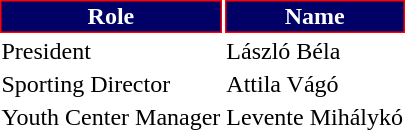<table class="toccolours">
<tr>
<th style="background:#010066;color:#FFFFFF;border:1px solid #fe0002;">Role</th>
<th style="background:#010066;color:#FFFFFF;border:1px solid #fe0002;">Name</th>
</tr>
<tr>
<td>President</td>
<td> László Béla</td>
</tr>
<tr>
<td>Sporting Director</td>
<td> Attila Vágó</td>
</tr>
<tr>
<td>Youth Center Manager</td>
<td> Levente Mihálykó</td>
</tr>
</table>
